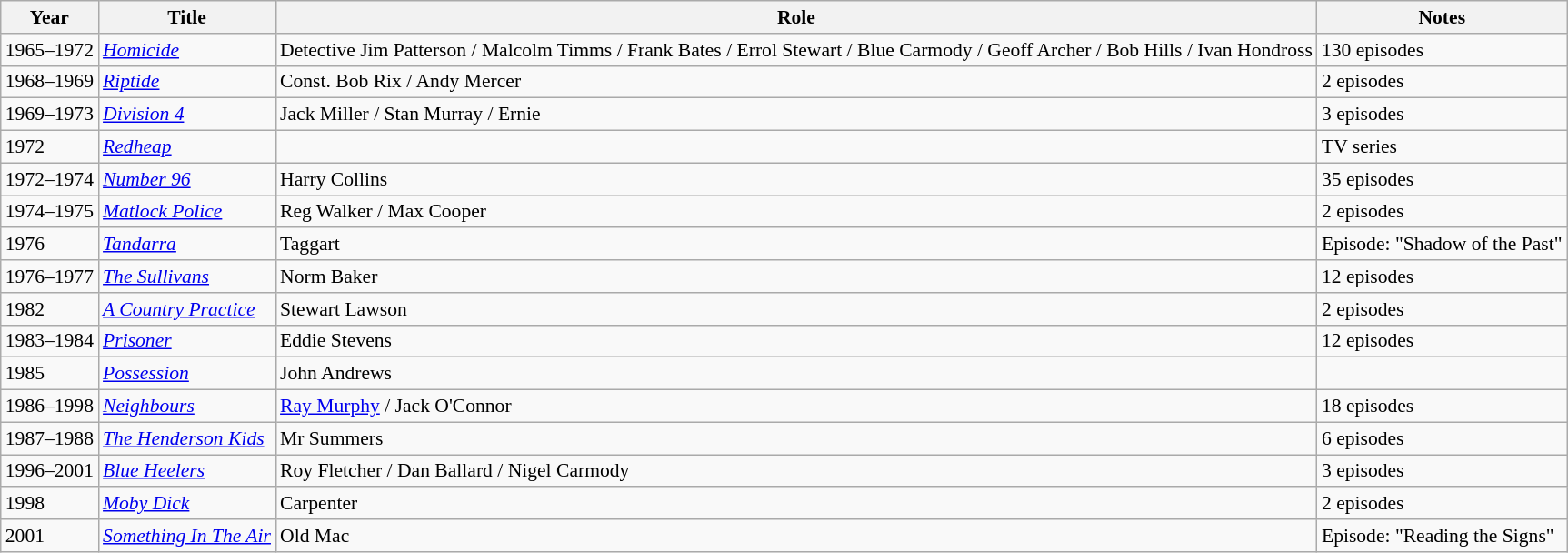<table class="wikitable" style="font-size: 90%;">
<tr>
<th>Year</th>
<th>Title</th>
<th>Role</th>
<th>Notes</th>
</tr>
<tr>
<td>1965–1972</td>
<td><em><a href='#'>Homicide</a></em></td>
<td>Detective Jim Patterson / Malcolm Timms / Frank Bates / Errol Stewart / Blue Carmody / Geoff Archer / Bob Hills / Ivan Hondross</td>
<td>130 episodes</td>
</tr>
<tr>
<td>1968–1969</td>
<td><em><a href='#'>Riptide</a></em></td>
<td>Const. Bob Rix / Andy Mercer</td>
<td>2 episodes</td>
</tr>
<tr>
<td>1969–1973</td>
<td><em><a href='#'>Division 4</a></em></td>
<td>Jack Miller / Stan Murray / Ernie</td>
<td>3 episodes</td>
</tr>
<tr>
<td>1972</td>
<td><em><a href='#'>Redheap</a></em></td>
<td></td>
<td>TV series</td>
</tr>
<tr>
<td>1972–1974</td>
<td><em><a href='#'>Number 96</a></em></td>
<td>Harry Collins</td>
<td>35 episodes</td>
</tr>
<tr>
<td>1974–1975</td>
<td><em><a href='#'>Matlock Police</a></em></td>
<td>Reg Walker / Max Cooper</td>
<td>2 episodes</td>
</tr>
<tr>
<td>1976</td>
<td><em><a href='#'>Tandarra</a></em></td>
<td>Taggart</td>
<td>Episode: "Shadow of the Past"</td>
</tr>
<tr>
<td>1976–1977</td>
<td><em><a href='#'>The Sullivans</a></em></td>
<td>Norm Baker</td>
<td>12 episodes</td>
</tr>
<tr>
<td>1982</td>
<td><em><a href='#'>A Country Practice</a></em></td>
<td>Stewart Lawson</td>
<td>2 episodes</td>
</tr>
<tr>
<td>1983–1984</td>
<td><em><a href='#'>Prisoner</a></em></td>
<td>Eddie Stevens</td>
<td>12 episodes</td>
</tr>
<tr>
<td>1985</td>
<td><em><a href='#'>Possession</a></em></td>
<td>John Andrews</td>
<td></td>
</tr>
<tr>
<td>1986–1998</td>
<td><em><a href='#'>Neighbours</a></em></td>
<td><a href='#'>Ray Murphy</a> / Jack O'Connor</td>
<td>18 episodes</td>
</tr>
<tr>
<td>1987–1988</td>
<td><em><a href='#'>The Henderson Kids</a></em></td>
<td>Mr Summers</td>
<td>6 episodes</td>
</tr>
<tr>
<td>1996–2001</td>
<td><em><a href='#'>Blue Heelers</a></em></td>
<td>Roy Fletcher / Dan Ballard / Nigel Carmody</td>
<td>3 episodes</td>
</tr>
<tr>
<td>1998</td>
<td><em><a href='#'>Moby Dick</a></em></td>
<td>Carpenter</td>
<td>2 episodes</td>
</tr>
<tr>
<td>2001</td>
<td><em><a href='#'>Something In The Air</a></em></td>
<td>Old Mac</td>
<td>Episode: "Reading the Signs"</td>
</tr>
</table>
